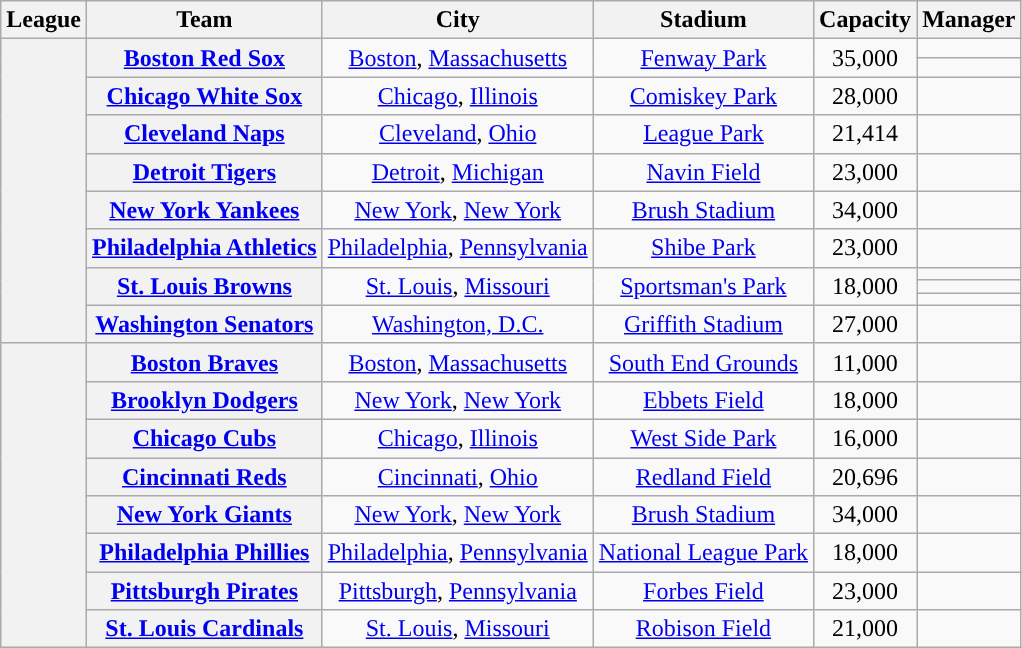<table class="wikitable sortable plainrowheaders" style="text-align:center;">
<tr>
<th scope="col">League</th>
<th scope="col">Team</th>
<th scope="col">City</th>
<th scope="col">Stadium</th>
<th scope="col">Capacity</th>
<th scope="col">Manager</th>
</tr>
<tr>
<th rowspan="11"></th>
<th rowspan="2" scope="row"><a href='#'>Boston Red Sox</a></th>
<td rowspan="2"><a href='#'>Boston</a>, <a href='#'>Massachusetts</a></td>
<td rowspan="2"><a href='#'>Fenway Park</a></td>
<td rowspan="2">35,000</td>
<td></td>
</tr>
<tr>
<td></td>
</tr>
<tr>
<th scope="row"><a href='#'>Chicago White Sox</a></th>
<td><a href='#'>Chicago</a>, <a href='#'>Illinois</a></td>
<td><a href='#'>Comiskey Park</a></td>
<td>28,000</td>
<td></td>
</tr>
<tr>
<th scope="row"><a href='#'>Cleveland Naps</a></th>
<td><a href='#'>Cleveland</a>, <a href='#'>Ohio</a></td>
<td><a href='#'>League Park</a></td>
<td>21,414</td>
<td></td>
</tr>
<tr>
<th scope="row"><a href='#'>Detroit Tigers</a></th>
<td><a href='#'>Detroit</a>, <a href='#'>Michigan</a></td>
<td><a href='#'>Navin Field</a></td>
<td>23,000</td>
<td></td>
</tr>
<tr>
<th scope="row"><a href='#'>New York Yankees</a></th>
<td><a href='#'>New York</a>, <a href='#'>New York</a></td>
<td><a href='#'>Brush Stadium</a></td>
<td>34,000</td>
<td></td>
</tr>
<tr>
<th scope="row"><a href='#'>Philadelphia Athletics</a></th>
<td><a href='#'>Philadelphia</a>, <a href='#'>Pennsylvania</a></td>
<td><a href='#'>Shibe Park</a></td>
<td>23,000</td>
<td></td>
</tr>
<tr>
<th rowspan="3" scope="row"><a href='#'>St. Louis Browns</a></th>
<td rowspan="3"><a href='#'>St. Louis</a>, <a href='#'>Missouri</a></td>
<td rowspan="3"><a href='#'>Sportsman's Park</a></td>
<td rowspan="3">18,000</td>
<td></td>
</tr>
<tr>
<td></td>
</tr>
<tr>
<td></td>
</tr>
<tr>
<th scope="row"><a href='#'>Washington Senators</a></th>
<td><a href='#'>Washington, D.C.</a></td>
<td><a href='#'>Griffith Stadium</a></td>
<td>27,000</td>
<td></td>
</tr>
<tr>
<th rowspan="8"></th>
<th scope="row"><a href='#'>Boston Braves</a></th>
<td><a href='#'>Boston</a>, <a href='#'>Massachusetts</a></td>
<td><a href='#'>South End Grounds</a></td>
<td>11,000</td>
<td></td>
</tr>
<tr>
<th scope="row"><a href='#'>Brooklyn Dodgers</a></th>
<td><a href='#'>New York</a>, <a href='#'>New York</a></td>
<td><a href='#'>Ebbets Field</a></td>
<td>18,000</td>
<td></td>
</tr>
<tr>
<th scope="row"><a href='#'>Chicago Cubs</a></th>
<td><a href='#'>Chicago</a>, <a href='#'>Illinois</a></td>
<td><a href='#'>West Side Park</a></td>
<td>16,000</td>
<td></td>
</tr>
<tr>
<th scope="row"><a href='#'>Cincinnati Reds</a></th>
<td><a href='#'>Cincinnati</a>, <a href='#'>Ohio</a></td>
<td><a href='#'>Redland Field</a></td>
<td>20,696</td>
<td></td>
</tr>
<tr>
<th scope="row"><a href='#'>New York Giants</a></th>
<td><a href='#'>New York</a>, <a href='#'>New York</a></td>
<td><a href='#'>Brush Stadium</a></td>
<td>34,000</td>
<td></td>
</tr>
<tr>
<th scope="row"><a href='#'>Philadelphia Phillies</a></th>
<td><a href='#'>Philadelphia</a>, <a href='#'>Pennsylvania</a></td>
<td><a href='#'>National League Park</a></td>
<td>18,000</td>
<td></td>
</tr>
<tr>
<th scope="row"><a href='#'>Pittsburgh Pirates</a></th>
<td><a href='#'>Pittsburgh</a>, <a href='#'>Pennsylvania</a></td>
<td><a href='#'>Forbes Field</a></td>
<td>23,000</td>
<td></td>
</tr>
<tr>
<th scope="row"><a href='#'>St. Louis Cardinals</a></th>
<td><a href='#'>St. Louis</a>, <a href='#'>Missouri</a></td>
<td><a href='#'>Robison Field</a></td>
<td>21,000</td>
<td></td>
</tr>
</table>
